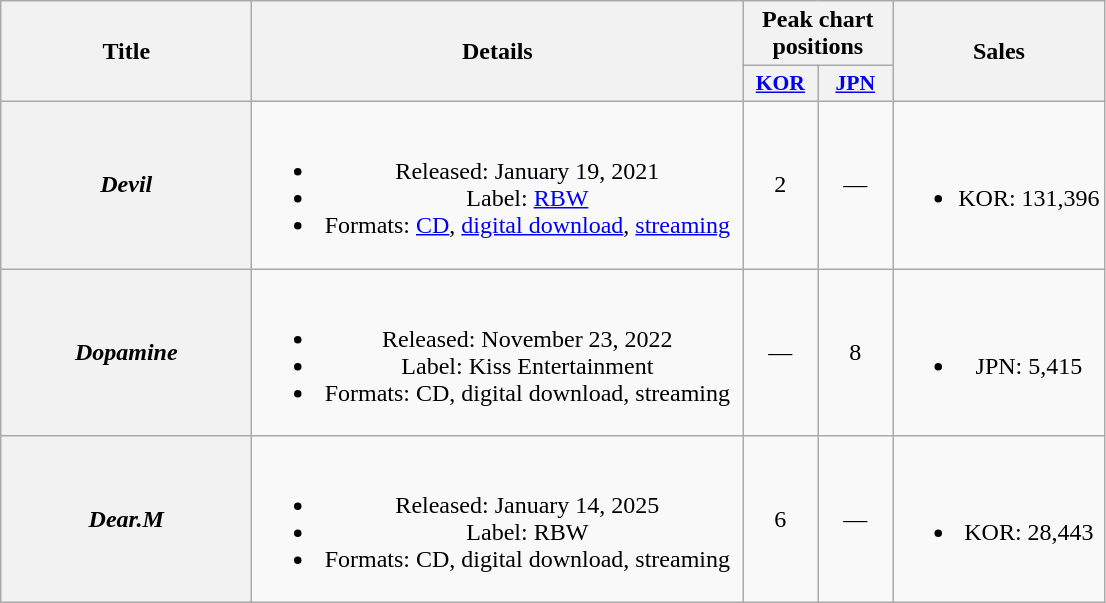<table class="wikitable plainrowheaders" style="text-align:center;">
<tr>
<th scope="col" rowspan="2" style="width:10em;">Title</th>
<th scope="col" rowspan="2" style="width:20em;">Details</th>
<th scope="col" colspan="2">Peak chart positions</th>
<th scope="col" rowspan="2">Sales</th>
</tr>
<tr>
<th scope="col" style="width:3em;font-size:90%;"><a href='#'>KOR</a><br></th>
<th scope="col" style="width:3em;font-size:90%;"><a href='#'>JPN</a><br></th>
</tr>
<tr>
<th scope="row"><em>Devil</em></th>
<td><br><ul><li>Released: January 19, 2021</li><li>Label: <a href='#'>RBW</a></li><li>Formats: <a href='#'>CD</a>, <a href='#'>digital download</a>, <a href='#'>streaming</a></li></ul></td>
<td>2</td>
<td>—</td>
<td><br><ul><li>KOR: 131,396</li></ul></td>
</tr>
<tr>
<th scope="row"><em>Dopamine</em></th>
<td><br><ul><li>Released: November 23, 2022</li><li>Label: Kiss Entertainment</li><li>Formats: CD, digital download, streaming</li></ul></td>
<td>—</td>
<td>8</td>
<td><br><ul><li>JPN: 5,415</li></ul></td>
</tr>
<tr>
<th scope="row"><em>Dear.M</em></th>
<td><br><ul><li>Released: January 14, 2025</li><li>Label: RBW</li><li>Formats: CD, digital download, streaming</li></ul></td>
<td>6</td>
<td>—</td>
<td><br><ul><li>KOR: 28,443</li></ul></td>
</tr>
</table>
